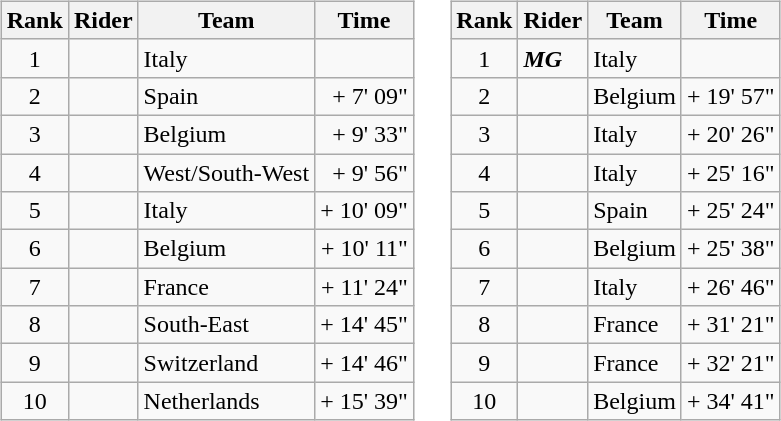<table>
<tr>
<td><br><table class="wikitable">
<tr>
<th scope="col">Rank</th>
<th scope="col">Rider</th>
<th scope="col">Team</th>
<th scope="col">Time</th>
</tr>
<tr>
<td style="text-align:center;">1</td>
<td> </td>
<td>Italy</td>
<td style="text-align:right;"></td>
</tr>
<tr>
<td style="text-align:center;">2</td>
<td></td>
<td>Spain</td>
<td style="text-align:right;">+ 7' 09"</td>
</tr>
<tr>
<td style="text-align:center;">3</td>
<td></td>
<td>Belgium</td>
<td style="text-align:right;">+ 9' 33"</td>
</tr>
<tr>
<td style="text-align:center;">4</td>
<td></td>
<td>West/South-West</td>
<td style="text-align:right;">+ 9' 56"</td>
</tr>
<tr>
<td style="text-align:center;">5</td>
<td></td>
<td>Italy</td>
<td style="text-align:right;">+ 10' 09"</td>
</tr>
<tr>
<td style="text-align:center;">6</td>
<td></td>
<td>Belgium</td>
<td style="text-align:right;">+ 10' 11"</td>
</tr>
<tr>
<td style="text-align:center;">7</td>
<td></td>
<td>France</td>
<td style="text-align:right;">+ 11' 24"</td>
</tr>
<tr>
<td style="text-align:center;">8</td>
<td></td>
<td>South-East</td>
<td style="text-align:right;">+ 14' 45"</td>
</tr>
<tr>
<td style="text-align:center;">9</td>
<td></td>
<td>Switzerland</td>
<td style="text-align:right;">+ 14' 46"</td>
</tr>
<tr>
<td style="text-align:center;">10</td>
<td></td>
<td>Netherlands</td>
<td style="text-align:right;">+ 15' 39"</td>
</tr>
</table>
</td>
<td></td>
<td><br><table class="wikitable">
<tr>
<th scope="col">Rank</th>
<th scope="col">Rider</th>
<th scope="col">Team</th>
<th scope="col">Time</th>
</tr>
<tr>
<td style="text-align:center;">1</td>
<td>  <strong><em>MG</em></strong></td>
<td>Italy</td>
<td style="text-align:right;"></td>
</tr>
<tr>
<td style="text-align:center;">2</td>
<td></td>
<td>Belgium</td>
<td style="text-align:right;">+ 19' 57"</td>
</tr>
<tr>
<td style="text-align:center;">3</td>
<td></td>
<td>Italy</td>
<td style="text-align:right;">+ 20' 26"</td>
</tr>
<tr>
<td style="text-align:center;">4</td>
<td></td>
<td>Italy</td>
<td style="text-align:right;">+ 25' 16"</td>
</tr>
<tr>
<td style="text-align:center;">5</td>
<td></td>
<td>Spain</td>
<td style="text-align:right;">+ 25' 24"</td>
</tr>
<tr>
<td style="text-align:center;">6</td>
<td></td>
<td>Belgium</td>
<td style="text-align:right;">+ 25' 38"</td>
</tr>
<tr>
<td style="text-align:center;">7</td>
<td></td>
<td>Italy</td>
<td style="text-align:right;">+ 26' 46"</td>
</tr>
<tr>
<td style="text-align:center;">8</td>
<td></td>
<td>France</td>
<td style="text-align:right;">+ 31' 21"</td>
</tr>
<tr>
<td style="text-align:center;">9</td>
<td></td>
<td>France</td>
<td style="text-align:right;">+ 32' 21"</td>
</tr>
<tr>
<td style="text-align:center;">10</td>
<td></td>
<td>Belgium</td>
<td style="text-align:right;">+ 34' 41"</td>
</tr>
</table>
</td>
</tr>
</table>
